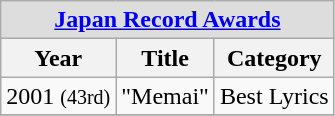<table class="wikitable" border="1">
<tr>
<td colspan=3 bgcolor="#DDDDDD" align=center><strong><a href='#'>Japan Record Awards</a></strong></td>
</tr>
<tr>
<th align="center">Year</th>
<th align="center">Title</th>
<th align="center">Category</th>
</tr>
<tr>
<td align="left">2001 <small>(43rd)</small></td>
<td align="left">"Memai"</td>
<td align="left">Best Lyrics</td>
</tr>
<tr>
</tr>
</table>
